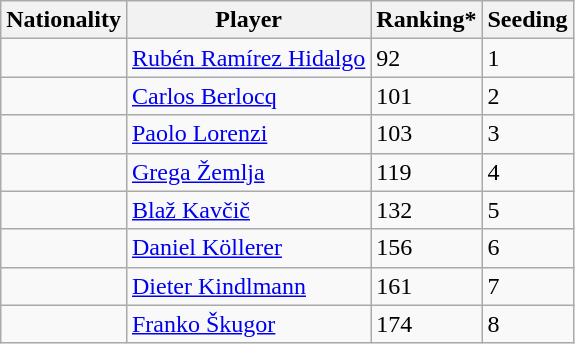<table class="wikitable" border="1">
<tr>
<th>Nationality</th>
<th>Player</th>
<th>Ranking*</th>
<th>Seeding</th>
</tr>
<tr>
<td></td>
<td><a href='#'>Rubén Ramírez Hidalgo</a></td>
<td>92</td>
<td>1</td>
</tr>
<tr>
<td></td>
<td><a href='#'>Carlos Berlocq</a></td>
<td>101</td>
<td>2</td>
</tr>
<tr>
<td></td>
<td><a href='#'>Paolo Lorenzi</a></td>
<td>103</td>
<td>3</td>
</tr>
<tr>
<td></td>
<td><a href='#'>Grega Žemlja</a></td>
<td>119</td>
<td>4</td>
</tr>
<tr>
<td></td>
<td><a href='#'>Blaž Kavčič</a></td>
<td>132</td>
<td>5</td>
</tr>
<tr>
<td></td>
<td><a href='#'>Daniel Köllerer</a></td>
<td>156</td>
<td>6</td>
</tr>
<tr>
<td></td>
<td><a href='#'>Dieter Kindlmann</a></td>
<td>161</td>
<td>7</td>
</tr>
<tr>
<td></td>
<td><a href='#'>Franko Škugor</a></td>
<td>174</td>
<td>8</td>
</tr>
</table>
